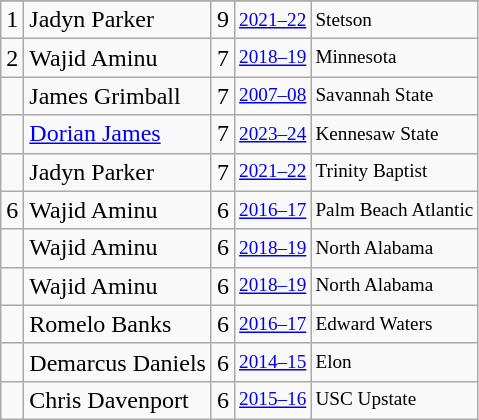<table class="wikitable">
<tr>
</tr>
<tr>
<td>1</td>
<td>Jadyn Parker</td>
<td>9</td>
<td style="font-size:80%;"><a href='#'>2021–22</a></td>
<td style="font-size:80%;">Stetson</td>
</tr>
<tr>
<td>2</td>
<td>Wajid Aminu</td>
<td>7</td>
<td style="font-size:80%;"><a href='#'>2018–19</a></td>
<td style="font-size:80%;">Minnesota</td>
</tr>
<tr>
<td></td>
<td>James Grimball</td>
<td>7</td>
<td style="font-size:80%;"><a href='#'>2007–08</a></td>
<td style="font-size:80%;">Savannah State</td>
</tr>
<tr>
<td></td>
<td><a href='#'>Dorian James</a></td>
<td>7</td>
<td style="font-size:80%;"><a href='#'>2023–24</a></td>
<td style="font-size:80%;">Kennesaw State</td>
</tr>
<tr>
<td></td>
<td>Jadyn Parker</td>
<td>7</td>
<td style="font-size:80%;"><a href='#'>2021–22</a></td>
<td style="font-size:80%;">Trinity Baptist</td>
</tr>
<tr>
<td>6</td>
<td>Wajid Aminu</td>
<td>6</td>
<td style="font-size:80%;"><a href='#'>2016–17</a></td>
<td style="font-size:80%;">Palm Beach Atlantic</td>
</tr>
<tr>
<td></td>
<td>Wajid Aminu</td>
<td>6</td>
<td style="font-size:80%;"><a href='#'>2018–19</a></td>
<td style="font-size:80%;">North Alabama</td>
</tr>
<tr>
<td></td>
<td>Wajid Aminu</td>
<td>6</td>
<td style="font-size:80%;"><a href='#'>2018–19</a></td>
<td style="font-size:80%;">North Alabama</td>
</tr>
<tr>
<td></td>
<td>Romelo Banks</td>
<td>6</td>
<td style="font-size:80%;"><a href='#'>2016–17</a></td>
<td style="font-size:80%;">Edward Waters</td>
</tr>
<tr>
<td></td>
<td>Demarcus Daniels</td>
<td>6</td>
<td style="font-size:80%;"><a href='#'>2014–15</a></td>
<td style="font-size:80%;">Elon</td>
</tr>
<tr>
<td></td>
<td>Chris Davenport</td>
<td>6</td>
<td style="font-size:80%;"><a href='#'>2015–16</a></td>
<td style="font-size:80%;">USC Upstate</td>
</tr>
</table>
